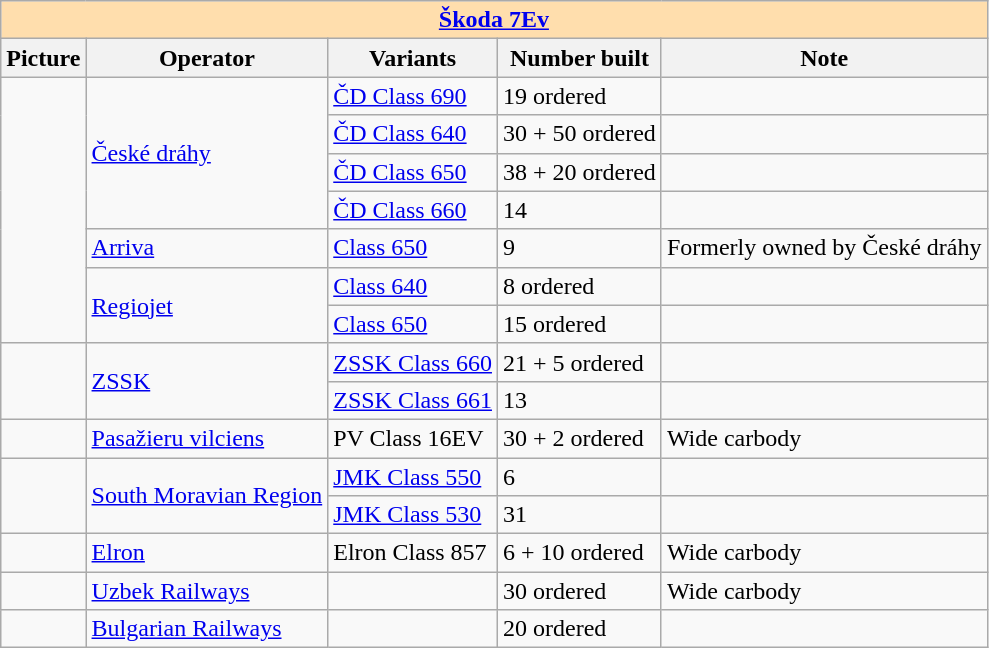<table class="wikitable">
<tr>
<th colspan="7" style="background: #ffdead;"><a href='#'>Škoda 7Ev</a></th>
</tr>
<tr>
<th>Picture</th>
<th>Operator</th>
<th>Variants</th>
<th>Number built</th>
<th>Note</th>
</tr>
<tr>
<td rowspan="7"></td>
<td rowspan="4"> <a href='#'>České dráhy</a></td>
<td><a href='#'>ČD Class 690</a></td>
<td>19 ordered</td>
<td></td>
</tr>
<tr>
<td><a href='#'>ČD Class 640</a></td>
<td>30 + 50 ordered</td>
<td></td>
</tr>
<tr>
<td><a href='#'>ČD Class 650</a></td>
<td>38 + 20 ordered</td>
<td></td>
</tr>
<tr>
<td><a href='#'>ČD Class 660</a></td>
<td>14</td>
<td></td>
</tr>
<tr>
<td> <a href='#'>Arriva</a></td>
<td><a href='#'>Class 650</a></td>
<td>9</td>
<td>Formerly owned by České dráhy</td>
</tr>
<tr>
<td rowspan="2"> <a href='#'>Regiojet</a></td>
<td><a href='#'>Class 640</a></td>
<td>8 ordered</td>
<td></td>
</tr>
<tr>
<td><a href='#'>Class 650</a></td>
<td>15 ordered</td>
<td></td>
</tr>
<tr>
<td rowspan="2"></td>
<td rowspan="2"> <a href='#'>ZSSK</a></td>
<td><a href='#'>ZSSK Class 660</a></td>
<td>21 + 5 ordered</td>
<td></td>
</tr>
<tr>
<td><a href='#'>ZSSK Class 661</a></td>
<td>13</td>
<td></td>
</tr>
<tr>
<td></td>
<td rowspan="1"> <a href='#'>Pasažieru vilciens</a></td>
<td>PV Class 16EV</td>
<td>30 + 2 ordered</td>
<td>Wide carbody</td>
</tr>
<tr>
<td rowspan="2"></td>
<td rowspan="2"> <a href='#'>South Moravian Region</a></td>
<td><a href='#'>JMK Class 550</a></td>
<td>6</td>
<td></td>
</tr>
<tr>
<td><a href='#'>JMK Class 530</a></td>
<td>31</td>
<td></td>
</tr>
<tr>
<td></td>
<td rowspan="1"> <a href='#'>Elron</a></td>
<td>Elron Class 857</td>
<td>6 + 10 ordered</td>
<td>Wide carbody</td>
</tr>
<tr>
<td></td>
<td> <a href='#'>Uzbek Railways</a></td>
<td></td>
<td>30 ordered</td>
<td>Wide carbody</td>
</tr>
<tr>
<td></td>
<td> <a href='#'>Bulgarian Railways</a></td>
<td></td>
<td>20 ordered</td>
<td></td>
</tr>
</table>
